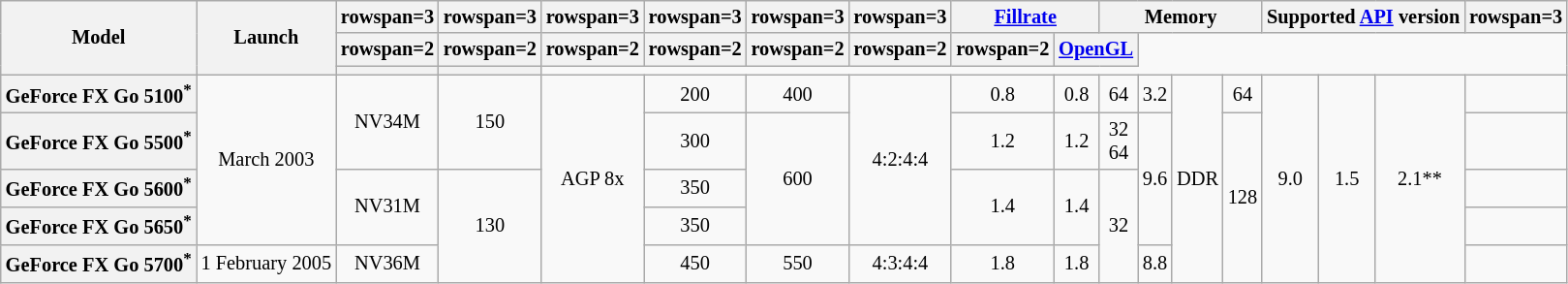<table class="mw-datatable wikitable sortable" style="font-size:85%; text-align:center;">
<tr>
<th rowspan=3>Model</th>
<th rowspan=3>Launch</th>
<th>rowspan=3 </th>
<th>rowspan=3 </th>
<th>rowspan=3 </th>
<th>rowspan=3 </th>
<th>rowspan=3 </th>
<th>rowspan=3 </th>
<th colspan=2><a href='#'>Fillrate</a></th>
<th colspan=4>Memory</th>
<th colspan=3>Supported <a href='#'>API</a> version</th>
<th>rowspan=3 </th>
</tr>
<tr>
<th>rowspan=2 </th>
<th>rowspan=2 </th>
<th>rowspan=2 </th>
<th>rowspan=2 </th>
<th>rowspan=2 </th>
<th>rowspan=2 </th>
<th>rowspan=2 </th>
<th colspan=2><a href='#'>OpenGL</a></th>
</tr>
<tr>
<th></th>
<th></th>
</tr>
<tr>
<th style="text-align:left;">GeForce FX Go 5100<sup>*</sup></th>
<td rowspan="4">March 2003</td>
<td rowspan="2">NV34M</td>
<td rowspan="2">150</td>
<td rowspan="5">AGP 8x</td>
<td>200</td>
<td>400</td>
<td rowspan="4">4:2:4:4</td>
<td>0.8</td>
<td>0.8</td>
<td>64</td>
<td>3.2</td>
<td rowspan="5">DDR</td>
<td>64</td>
<td rowspan="5">9.0</td>
<td rowspan="5">1.5</td>
<td rowspan="5">2.1**</td>
<td></td>
</tr>
<tr>
<th style="text-align:left;">GeForce FX Go 5500<sup>*</sup></th>
<td>300</td>
<td rowspan="3">600</td>
<td>1.2</td>
<td>1.2</td>
<td>32<br>64</td>
<td rowspan="3">9.6</td>
<td rowspan="4">128</td>
<td></td>
</tr>
<tr>
<th style="text-align:left;">GeForce FX Go 5600<sup>*</sup></th>
<td rowspan="2">NV31M</td>
<td rowspan="3">130</td>
<td>350</td>
<td rowspan="2">1.4</td>
<td rowspan="2">1.4</td>
<td rowspan="3">32</td>
<td></td>
</tr>
<tr>
<th style="text-align:left;">GeForce FX Go 5650<sup>*</sup></th>
<td>350</td>
<td></td>
</tr>
<tr>
<th style="text-align:left;">GeForce FX Go 5700<sup>*</sup></th>
<td>1 February 2005</td>
<td>NV36M</td>
<td>450</td>
<td>550</td>
<td>4:3:4:4</td>
<td>1.8</td>
<td>1.8</td>
<td>8.8</td>
<td></td>
</tr>
</table>
